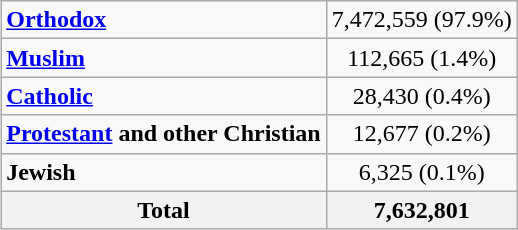<table class="wikitable" style="float: right;">
<tr>
<td><strong><a href='#'>Orthodox</a></strong></td>
<td style="text-align:center;">7,472,559 (97.9%)</td>
</tr>
<tr>
<td><strong><a href='#'>Muslim</a></strong></td>
<td style="text-align:center;">112,665 (1.4%)</td>
</tr>
<tr>
<td><strong><a href='#'>Catholic</a></strong></td>
<td style="text-align:center;">28,430 (0.4%)</td>
</tr>
<tr>
<td><strong><a href='#'>Protestant</a> and other Christian</strong></td>
<td style="text-align:center;">12,677 (0.2%)</td>
</tr>
<tr>
<td><strong>Jewish</strong></td>
<td style="text-align:center;">6,325 (0.1%)</td>
</tr>
<tr>
<th>Total</th>
<th><strong>7,632,801</strong></th>
</tr>
</table>
